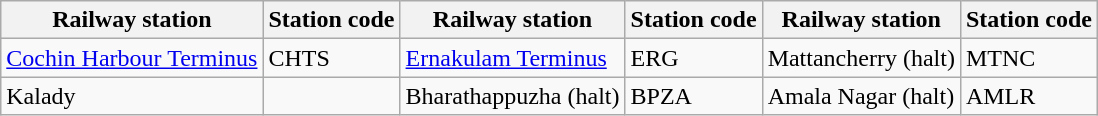<table class="wikitable sortable">
<tr>
<th>Railway station</th>
<th>Station code</th>
<th>Railway station</th>
<th>Station code</th>
<th>Railway station</th>
<th>Station code</th>
</tr>
<tr>
<td><a href='#'>Cochin Harbour Terminus</a></td>
<td>CHTS</td>
<td><a href='#'>Ernakulam Terminus</a></td>
<td>ERG</td>
<td>Mattancherry (halt)</td>
<td>MTNC</td>
</tr>
<tr>
<td>Kalady</td>
<td></td>
<td>Bharathappuzha (halt)</td>
<td>BPZA</td>
<td>Amala Nagar (halt)</td>
<td>AMLR</td>
</tr>
</table>
